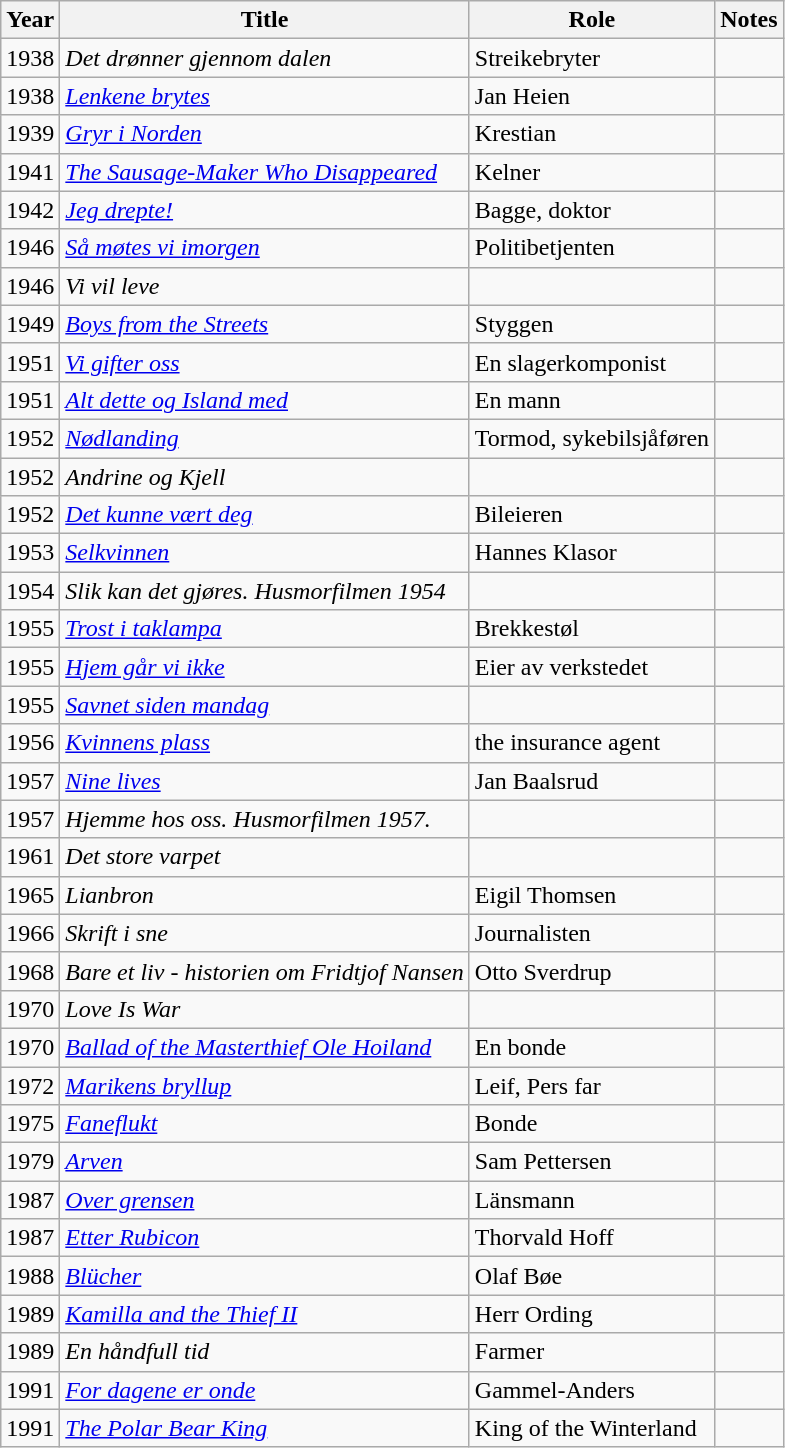<table class="wikitable">
<tr>
<th>Year</th>
<th>Title</th>
<th>Role</th>
<th>Notes</th>
</tr>
<tr>
<td>1938</td>
<td><em>Det drønner gjennom dalen</em></td>
<td>Streikebryter</td>
<td></td>
</tr>
<tr>
<td>1938</td>
<td><em><a href='#'>Lenkene brytes</a></em></td>
<td>Jan Heien</td>
<td></td>
</tr>
<tr>
<td>1939</td>
<td><em><a href='#'>Gryr i Norden</a></em></td>
<td>Krestian</td>
<td></td>
</tr>
<tr>
<td>1941</td>
<td><em><a href='#'>The Sausage-Maker Who Disappeared</a></em></td>
<td>Kelner</td>
<td></td>
</tr>
<tr>
<td>1942</td>
<td><em><a href='#'>Jeg drepte!</a></em></td>
<td>Bagge, doktor</td>
<td></td>
</tr>
<tr>
<td>1946</td>
<td><em><a href='#'>Så møtes vi imorgen</a></em></td>
<td>Politibetjenten</td>
<td></td>
</tr>
<tr>
<td>1946</td>
<td><em>Vi vil leve</em></td>
<td></td>
<td></td>
</tr>
<tr>
<td>1949</td>
<td><em><a href='#'>Boys from the Streets</a></em></td>
<td>Styggen</td>
<td></td>
</tr>
<tr>
<td>1951</td>
<td><em><a href='#'>Vi gifter oss</a></em></td>
<td>En slagerkomponist</td>
<td></td>
</tr>
<tr>
<td>1951</td>
<td><em><a href='#'>Alt dette og Island med</a></em></td>
<td>En mann</td>
<td></td>
</tr>
<tr>
<td>1952</td>
<td><em><a href='#'>Nødlanding</a></em></td>
<td>Tormod, sykebilsjåføren</td>
<td></td>
</tr>
<tr>
<td>1952</td>
<td><em>Andrine og Kjell</em></td>
<td></td>
<td></td>
</tr>
<tr>
<td>1952</td>
<td><em><a href='#'>Det kunne vært deg</a></em></td>
<td>Bileieren</td>
<td></td>
</tr>
<tr>
<td>1953</td>
<td><em><a href='#'>Selkvinnen</a></em></td>
<td>Hannes Klasor</td>
<td></td>
</tr>
<tr>
<td>1954</td>
<td><em>Slik kan det gjøres. Husmorfilmen 1954</em></td>
<td></td>
<td></td>
</tr>
<tr>
<td>1955</td>
<td><em><a href='#'>Trost i taklampa</a></em></td>
<td>Brekkestøl</td>
<td></td>
</tr>
<tr>
<td>1955</td>
<td><em><a href='#'>Hjem går vi ikke</a></em></td>
<td>Eier av verkstedet</td>
<td></td>
</tr>
<tr>
<td>1955</td>
<td><em><a href='#'>Savnet siden mandag</a></em></td>
<td></td>
<td></td>
</tr>
<tr>
<td>1956</td>
<td><em><a href='#'>Kvinnens plass</a></em></td>
<td>the insurance agent</td>
<td></td>
</tr>
<tr>
<td>1957</td>
<td><em><a href='#'>Nine lives</a></em></td>
<td>Jan Baalsrud</td>
<td></td>
</tr>
<tr>
<td>1957</td>
<td><em>Hjemme hos oss. Husmorfilmen 1957.</em></td>
<td></td>
<td></td>
</tr>
<tr>
<td>1961</td>
<td><em>Det store varpet</em></td>
<td></td>
<td></td>
</tr>
<tr>
<td>1965</td>
<td><em>Lianbron</em></td>
<td>Eigil Thomsen</td>
<td></td>
</tr>
<tr>
<td>1966</td>
<td><em>Skrift i sne</em></td>
<td>Journalisten</td>
<td></td>
</tr>
<tr>
<td>1968</td>
<td><em>Bare et liv - historien om Fridtjof Nansen</em></td>
<td>Otto Sverdrup</td>
<td></td>
</tr>
<tr>
<td>1970</td>
<td><em>Love Is War</em></td>
<td></td>
<td></td>
</tr>
<tr>
<td>1970</td>
<td><em><a href='#'>Ballad of the Masterthief Ole Hoiland</a></em></td>
<td>En bonde</td>
<td></td>
</tr>
<tr>
<td>1972</td>
<td><em><a href='#'>Marikens bryllup</a></em></td>
<td>Leif, Pers far</td>
<td></td>
</tr>
<tr>
<td>1975</td>
<td><em><a href='#'>Faneflukt</a></em></td>
<td>Bonde</td>
<td></td>
</tr>
<tr>
<td>1979</td>
<td><em><a href='#'>Arven</a></em></td>
<td>Sam Pettersen</td>
<td></td>
</tr>
<tr>
<td>1987</td>
<td><em><a href='#'>Over grensen</a></em></td>
<td>Länsmann</td>
<td></td>
</tr>
<tr>
<td>1987</td>
<td><em><a href='#'>Etter Rubicon</a></em></td>
<td>Thorvald Hoff</td>
<td></td>
</tr>
<tr>
<td>1988</td>
<td><em><a href='#'>Blücher</a></em></td>
<td>Olaf Bøe</td>
<td></td>
</tr>
<tr>
<td>1989</td>
<td><em><a href='#'>Kamilla and the Thief II</a></em></td>
<td>Herr Ording</td>
<td></td>
</tr>
<tr>
<td>1989</td>
<td><em>En håndfull tid</em></td>
<td>Farmer</td>
<td></td>
</tr>
<tr>
<td>1991</td>
<td><em><a href='#'>For dagene er onde</a></em></td>
<td>Gammel-Anders</td>
<td></td>
</tr>
<tr>
<td>1991</td>
<td><em><a href='#'>The Polar Bear King</a></em></td>
<td>King of the Winterland</td>
<td></td>
</tr>
</table>
